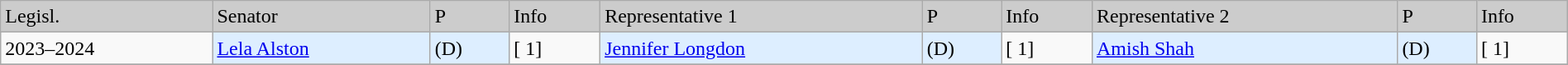<table class=wikitable width="100%" border="1">
<tr style="background-color:#cccccc;">
<td>Legisl.</td>
<td>Senator</td>
<td>P</td>
<td>Info</td>
<td>Representative 1</td>
<td>P</td>
<td>Info</td>
<td>Representative 2</td>
<td>P</td>
<td>Info</td>
</tr>
<tr>
<td>2023–2024</td>
<td style="background:#DDEEFF" "><a href='#'>Lela Alston</a></td>
<td style="background:#DDEEFF">(D)</td>
<td>[ 1]</td>
<td style="background:#DDEEFF" "><a href='#'>Jennifer Longdon</a></td>
<td style="background:#DDEEFF">(D)</td>
<td>[ 1]</td>
<td style="background:#DDEEFF" "><a href='#'>Amish Shah</a></td>
<td style="background:#DDEEFF">(D)</td>
<td>[ 1]</td>
</tr>
<tr>
</tr>
</table>
